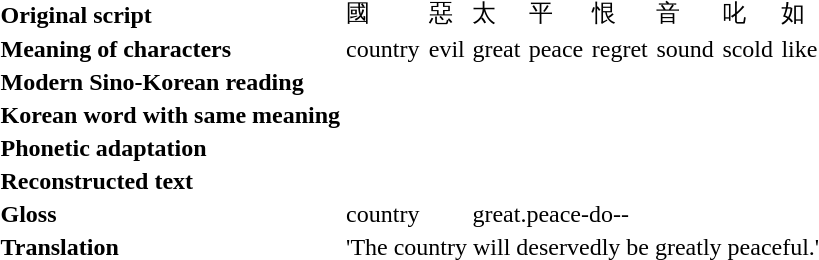<table>
<tr>
<th style="text-align: left;">Original script</th>
<td>國</td>
<td>惡</td>
<td>太</td>
<td>平</td>
<td>恨</td>
<td>音</td>
<td>叱</td>
<td>如</td>
</tr>
<tr>
<th style="text-align: left;">Meaning of characters</th>
<td>country</td>
<td>evil</td>
<td>great</td>
<td>peace</td>
<td>regret</td>
<td>sound</td>
<td>scold</td>
<td>like</td>
</tr>
<tr>
<th style="text-align: left;">Modern Sino-Korean reading</th>
<td></td>
<td></td>
<td></td>
<td></td>
<td></td>
<td></td>
<td></td>
<td></td>
</tr>
<tr>
<th style="text-align: left;">Korean word with same meaning</th>
<td></td>
<td></td>
<td></td>
<td></td>
<td></td>
<td></td>
<td></td>
<td></td>
</tr>
<tr>
<th style="text-align: left;">Phonetic adaptation</th>
<td></td>
<td></td>
<td></td>
<td></td>
<td></td>
<td></td>
<td></td>
<td></td>
</tr>
<tr>
<th style="text-align: left;">Reconstructed text</th>
<td colspan="2"></td>
<td colspan="6"></td>
</tr>
<tr>
<th style="text-align: left;">Gloss</th>
<td colspan="2">country</td>
<td colspan="6">great.peace-do--</td>
</tr>
<tr>
<th style="text-align: left;">Translation</th>
<td colspan="8">'The country will deservedly be greatly peaceful.'</td>
</tr>
</table>
